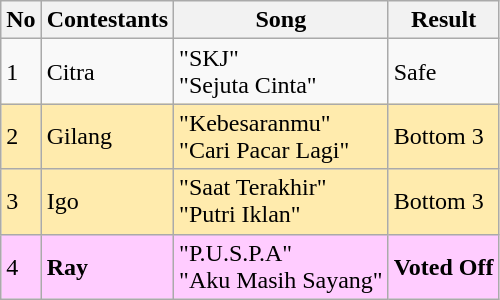<table class="wikitable">
<tr>
<th>No</th>
<th>Contestants</th>
<th>Song </th>
<th>Result</th>
</tr>
<tr>
<td>1</td>
<td>Citra</td>
<td>"SKJ"  <br> "Sejuta Cinta" </td>
<td>Safe</td>
</tr>
<tr bgcolor="ffebad">
<td>2</td>
<td>Gilang</td>
<td>"Kebesaranmu"  <br> "Cari Pacar Lagi" </td>
<td>Bottom 3</td>
</tr>
<tr bgcolor="ffebad">
<td>3</td>
<td>Igo</td>
<td>"Saat Terakhir"  <br> "Putri Iklan" </td>
<td>Bottom 3</td>
</tr>
<tr bgcolor="ffccff">
<td>4</td>
<td><strong>Ray</strong></td>
<td>"P.U.S.P.A"  <br> "Aku Masih Sayang" </td>
<td><strong>Voted Off</strong></td>
</tr>
</table>
